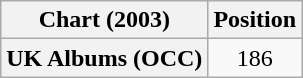<table class="wikitable plainrowheaders" style="text-align:center">
<tr>
<th scope="col">Chart (2003)</th>
<th scope="col">Position</th>
</tr>
<tr>
<th scope="row">UK Albums (OCC)</th>
<td>186</td>
</tr>
</table>
